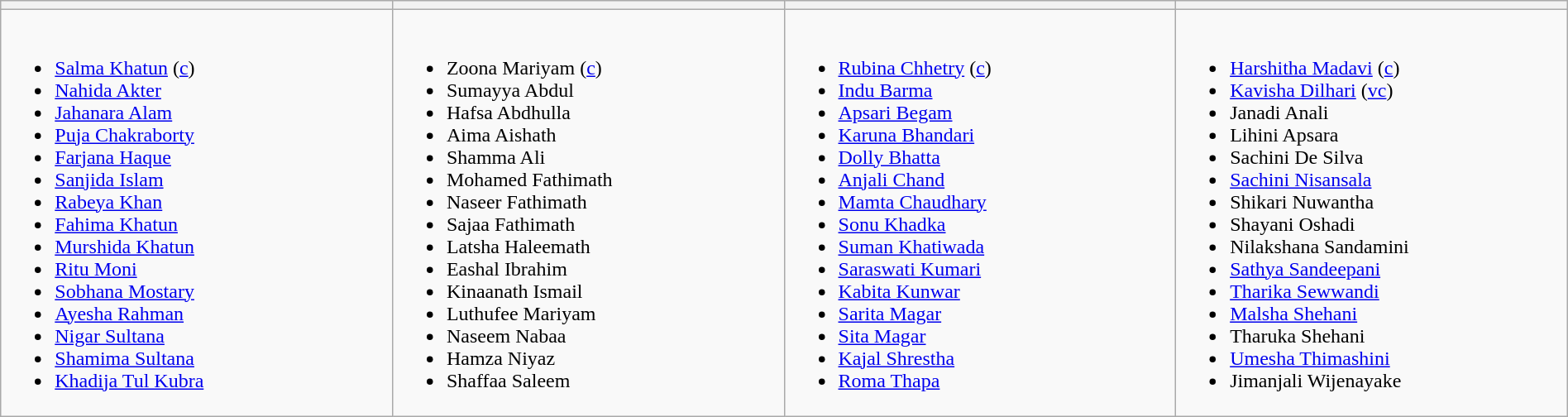<table class="wikitable" width="100%">
<tr>
<th width=25%></th>
<th width=25%></th>
<th width=25%></th>
<th width=25%></th>
</tr>
<tr>
<td valign=top><br><ul><li><a href='#'>Salma Khatun</a> (<a href='#'>c</a>)</li><li><a href='#'>Nahida Akter</a></li><li><a href='#'>Jahanara Alam</a></li><li><a href='#'>Puja Chakraborty</a></li><li><a href='#'>Farjana Haque</a></li><li><a href='#'>Sanjida Islam</a></li><li><a href='#'>Rabeya Khan</a></li><li><a href='#'>Fahima Khatun</a></li><li><a href='#'>Murshida Khatun</a></li><li><a href='#'>Ritu Moni</a></li><li><a href='#'>Sobhana Mostary</a></li><li><a href='#'>Ayesha Rahman</a></li><li><a href='#'>Nigar Sultana</a></li><li><a href='#'>Shamima Sultana</a></li><li><a href='#'>Khadija Tul Kubra</a></li></ul></td>
<td valign=top><br><ul><li>Zoona Mariyam (<a href='#'>c</a>)</li><li>Sumayya Abdul</li><li>Hafsa Abdhulla</li><li>Aima Aishath</li><li>Shamma Ali</li><li>Mohamed Fathimath</li><li>Naseer Fathimath</li><li>Sajaa Fathimath</li><li>Latsha Haleemath</li><li>Eashal Ibrahim</li><li>Kinaanath Ismail</li><li>Luthufee Mariyam</li><li>Naseem Nabaa</li><li>Hamza Niyaz</li><li>Shaffaa Saleem</li></ul></td>
<td valign=top><br><ul><li><a href='#'>Rubina Chhetry</a> (<a href='#'>c</a>)</li><li><a href='#'>Indu Barma</a></li><li><a href='#'>Apsari Begam</a></li><li><a href='#'>Karuna Bhandari</a></li><li><a href='#'>Dolly Bhatta</a></li><li><a href='#'>Anjali Chand</a></li><li><a href='#'>Mamta Chaudhary</a></li><li><a href='#'>Sonu Khadka</a></li><li><a href='#'>Suman Khatiwada</a></li><li><a href='#'>Saraswati Kumari</a></li><li><a href='#'>Kabita Kunwar</a></li><li><a href='#'>Sarita Magar</a></li><li><a href='#'>Sita Magar</a></li><li><a href='#'>Kajal Shrestha</a></li><li><a href='#'>Roma Thapa</a></li></ul></td>
<td valign=top><br><ul><li><a href='#'>Harshitha Madavi</a> (<a href='#'>c</a>)</li><li><a href='#'>Kavisha Dilhari</a> (<a href='#'>vc</a>)</li><li>Janadi Anali</li><li>Lihini Apsara</li><li>Sachini De Silva</li><li><a href='#'>Sachini Nisansala</a></li><li>Shikari Nuwantha</li><li>Shayani Oshadi</li><li>Nilakshana Sandamini</li><li><a href='#'>Sathya Sandeepani</a></li><li><a href='#'>Tharika Sewwandi</a></li><li><a href='#'>Malsha Shehani</a></li><li>Tharuka Shehani</li><li><a href='#'>Umesha Thimashini</a></li><li>Jimanjali Wijenayake</li></ul></td>
</tr>
</table>
